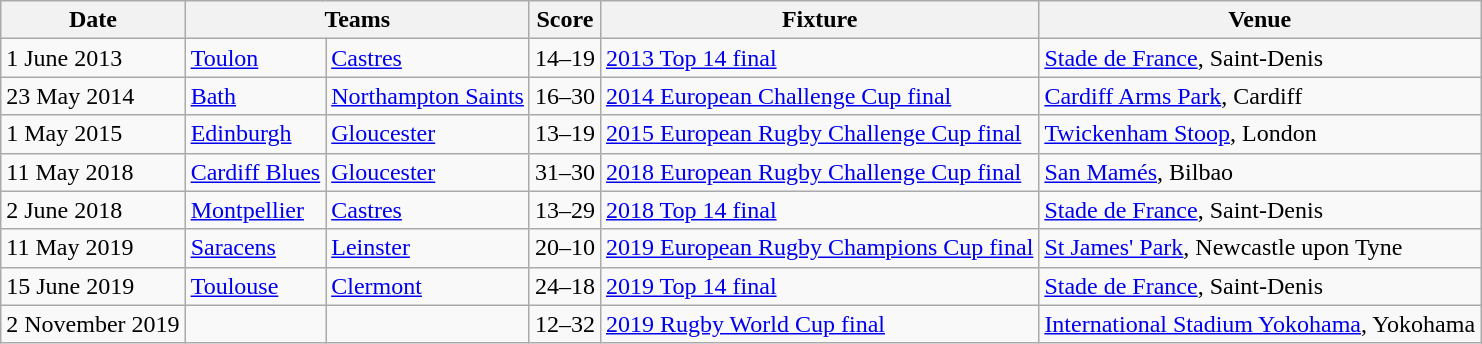<table class="wikitable">
<tr>
<th>Date</th>
<th colspan=2>Teams</th>
<th>Score</th>
<th>Fixture</th>
<th>Venue</th>
</tr>
<tr>
<td>1 June 2013</td>
<td> <a href='#'>Toulon</a></td>
<td> <a href='#'>Castres</a></td>
<td>14–19</td>
<td><a href='#'>2013 Top 14 final</a></td>
<td> <a href='#'>Stade de France</a>, Saint-Denis</td>
</tr>
<tr>
<td>23 May 2014</td>
<td> <a href='#'>Bath</a></td>
<td> <a href='#'>Northampton Saints</a></td>
<td>16–30</td>
<td><a href='#'>2014 European Challenge Cup final</a></td>
<td> <a href='#'>Cardiff Arms Park</a>, Cardiff</td>
</tr>
<tr>
<td>1 May 2015</td>
<td> <a href='#'>Edinburgh</a></td>
<td> <a href='#'>Gloucester</a></td>
<td>13–19</td>
<td><a href='#'>2015 European Rugby Challenge Cup final</a></td>
<td> <a href='#'>Twickenham Stoop</a>, London</td>
</tr>
<tr>
<td>11 May 2018</td>
<td> <a href='#'>Cardiff Blues</a></td>
<td> <a href='#'>Gloucester</a></td>
<td>31–30</td>
<td><a href='#'>2018 European Rugby Challenge Cup final</a></td>
<td> <a href='#'>San Mamés</a>, Bilbao</td>
</tr>
<tr>
<td>2 June 2018</td>
<td> <a href='#'>Montpellier</a></td>
<td> <a href='#'>Castres</a></td>
<td>13–29</td>
<td><a href='#'>2018 Top 14 final</a></td>
<td> <a href='#'>Stade de France</a>, Saint-Denis</td>
</tr>
<tr>
<td>11 May 2019</td>
<td> <a href='#'>Saracens</a></td>
<td> <a href='#'>Leinster</a></td>
<td>20–10</td>
<td><a href='#'>2019 European Rugby Champions Cup final</a></td>
<td> <a href='#'>St James' Park</a>, Newcastle upon Tyne</td>
</tr>
<tr>
<td>15 June 2019</td>
<td> <a href='#'>Toulouse</a></td>
<td> <a href='#'>Clermont</a></td>
<td>24–18</td>
<td><a href='#'>2019 Top 14 final</a></td>
<td> <a href='#'>Stade de France</a>, Saint-Denis</td>
</tr>
<tr>
<td>2 November 2019</td>
<td></td>
<td></td>
<td>12–32</td>
<td><a href='#'>2019 Rugby World Cup final</a></td>
<td> <a href='#'>International Stadium Yokohama</a>, Yokohama</td>
</tr>
</table>
